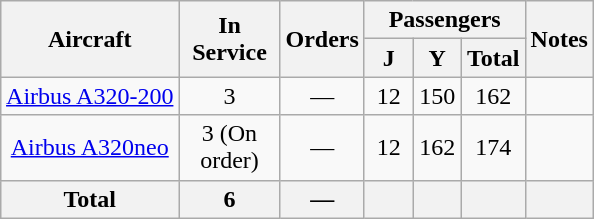<table class="wikitable" style="border-collapse:collapse;margin:auto;text-align:center">
<tr>
<th rowspan="2">Aircraft</th>
<th rowspan="2" style="width:60px;">In Service</th>
<th rowspan="2" style="width:40px;">Orders</th>
<th colspan="3" class="unsortable">Passengers</th>
<th rowspan="2">Notes</th>
</tr>
<tr>
<th style="width:25px;">J</th>
<th style="width:25px;">Y</th>
<th style="width:25px;">Total</th>
</tr>
<tr>
<td><a href='#'>Airbus A320-200</a></td>
<td>3</td>
<td>—</td>
<td>12</td>
<td>150</td>
<td>162</td>
<td></td>
</tr>
<tr>
<td><a href='#'>Airbus A320neo</a></td>
<td>3 (On order)</td>
<td>—</td>
<td>12</td>
<td>162</td>
<td>174</td>
<td></td>
</tr>
<tr>
<th>Total</th>
<th>6</th>
<th>—</th>
<th></th>
<th></th>
<th></th>
<th></th>
</tr>
</table>
